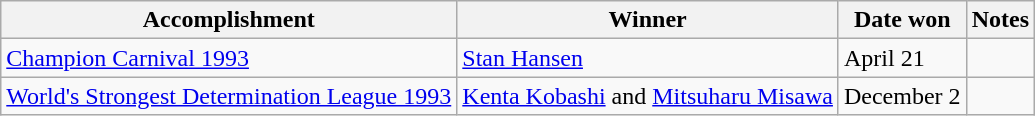<table class="wikitable">
<tr>
<th>Accomplishment</th>
<th>Winner</th>
<th>Date won</th>
<th>Notes</th>
</tr>
<tr>
<td><a href='#'>Champion Carnival 1993</a></td>
<td><a href='#'>Stan Hansen</a></td>
<td>April 21</td>
<td></td>
</tr>
<tr>
<td><a href='#'>World's Strongest Determination League 1993</a></td>
<td><a href='#'>Kenta Kobashi</a> and <a href='#'>Mitsuharu Misawa</a></td>
<td>December 2</td>
<td></td>
</tr>
</table>
